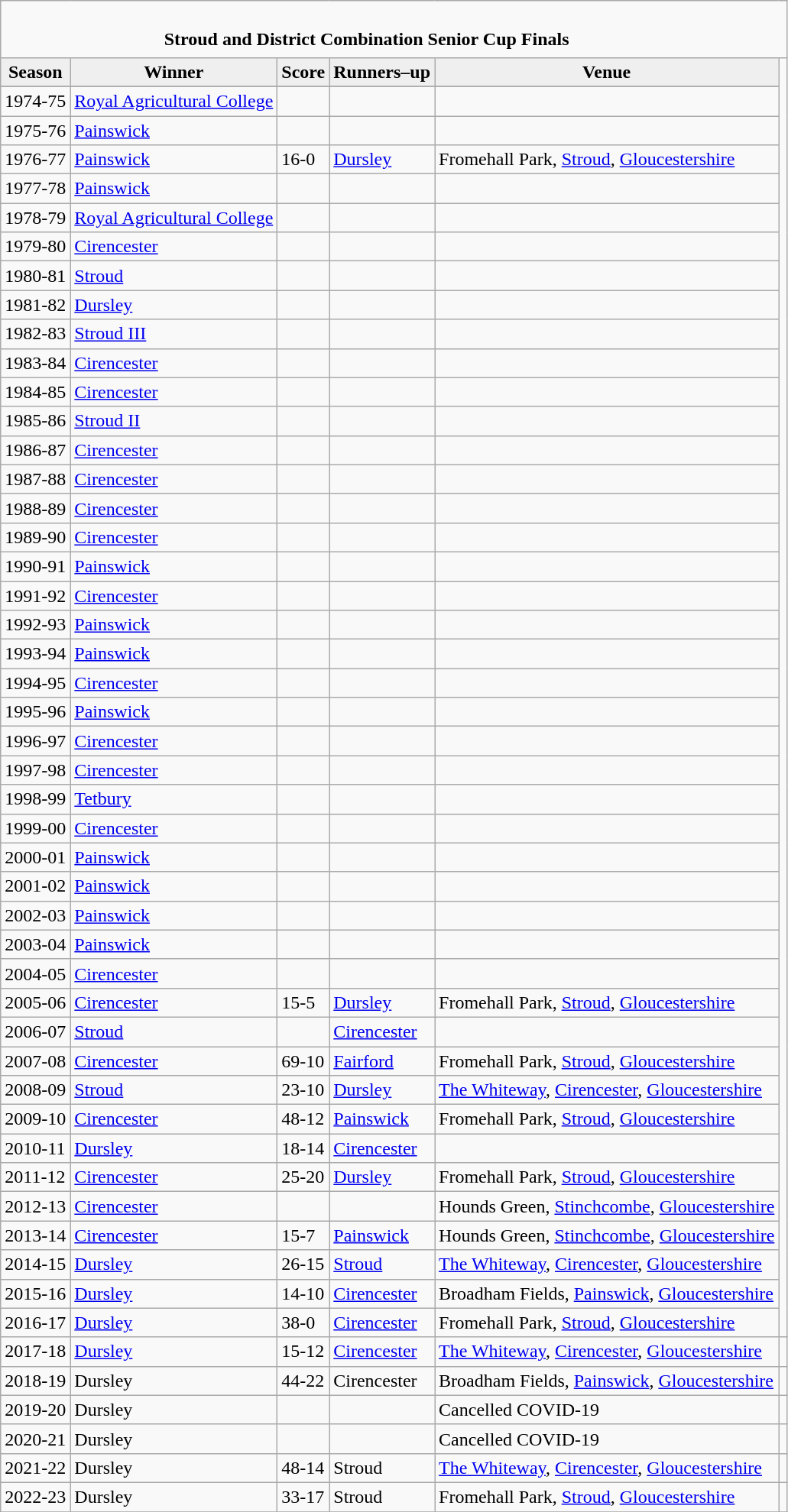<table class="wikitable" style="text-align: left;">
<tr>
<td colspan="6" cellpadding="0" cellspacing="0"><br><table border="0" style="width:100%;" cellpadding="0" cellspacing="0">
<tr>
<td style="width:20%; border:0;"></td>
<td style="border:0;"><strong>Stroud and District Combination Senior Cup Finals</strong></td>
<td style="width:20%; border:0;"></td>
</tr>
</table>
</td>
</tr>
<tr>
<th style="background:#efefef;">Season</th>
<th style="background:#efefef">Winner</th>
<th style="background:#efefef">Score</th>
<th style="background:#efefef;">Runners–up</th>
<th style="background:#efefef;">Venue</th>
</tr>
<tr align=left>
</tr>
<tr>
<td>1974-75</td>
<td><a href='#'>Royal Agricultural College</a></td>
<td></td>
<td></td>
<td></td>
</tr>
<tr>
<td>1975-76</td>
<td><a href='#'>Painswick</a></td>
<td></td>
<td></td>
<td></td>
</tr>
<tr>
<td>1976-77</td>
<td><a href='#'>Painswick</a></td>
<td>16-0</td>
<td><a href='#'>Dursley</a></td>
<td>Fromehall Park, <a href='#'>Stroud</a>, <a href='#'>Gloucestershire</a></td>
</tr>
<tr>
<td>1977-78</td>
<td><a href='#'>Painswick</a></td>
<td></td>
<td></td>
<td></td>
</tr>
<tr>
<td>1978-79</td>
<td><a href='#'>Royal Agricultural College</a></td>
<td></td>
<td></td>
<td></td>
</tr>
<tr>
<td>1979-80</td>
<td><a href='#'>Cirencester</a></td>
<td></td>
<td></td>
<td></td>
</tr>
<tr>
<td>1980-81</td>
<td><a href='#'>Stroud</a></td>
<td></td>
<td></td>
<td></td>
</tr>
<tr>
<td>1981-82</td>
<td><a href='#'>Dursley</a></td>
<td></td>
<td></td>
<td></td>
</tr>
<tr>
<td>1982-83</td>
<td><a href='#'>Stroud III</a></td>
<td></td>
<td></td>
<td></td>
</tr>
<tr>
<td>1983-84</td>
<td><a href='#'>Cirencester</a></td>
<td></td>
<td></td>
<td></td>
</tr>
<tr>
<td>1984-85</td>
<td><a href='#'>Cirencester</a></td>
<td></td>
<td></td>
<td></td>
</tr>
<tr>
<td>1985-86</td>
<td><a href='#'>Stroud II</a></td>
<td></td>
<td></td>
<td></td>
</tr>
<tr>
<td>1986-87</td>
<td><a href='#'>Cirencester</a></td>
<td></td>
<td></td>
<td></td>
</tr>
<tr>
<td>1987-88</td>
<td><a href='#'>Cirencester</a></td>
<td></td>
<td></td>
<td></td>
</tr>
<tr>
<td>1988-89</td>
<td><a href='#'>Cirencester</a></td>
<td></td>
<td></td>
<td></td>
</tr>
<tr>
<td>1989-90</td>
<td><a href='#'>Cirencester</a></td>
<td></td>
<td></td>
<td></td>
</tr>
<tr>
<td>1990-91</td>
<td><a href='#'>Painswick</a></td>
<td></td>
<td></td>
<td></td>
</tr>
<tr>
<td>1991-92</td>
<td><a href='#'>Cirencester</a></td>
<td></td>
<td></td>
<td></td>
</tr>
<tr>
<td>1992-93</td>
<td><a href='#'>Painswick</a></td>
<td></td>
<td></td>
<td></td>
</tr>
<tr>
<td>1993-94</td>
<td><a href='#'>Painswick</a></td>
<td></td>
<td></td>
<td></td>
</tr>
<tr>
<td>1994-95</td>
<td><a href='#'>Cirencester</a></td>
<td></td>
<td></td>
<td></td>
</tr>
<tr>
<td>1995-96</td>
<td><a href='#'>Painswick</a></td>
<td></td>
<td></td>
<td></td>
</tr>
<tr>
<td>1996-97</td>
<td><a href='#'>Cirencester</a></td>
<td></td>
<td></td>
<td></td>
</tr>
<tr>
<td>1997-98</td>
<td><a href='#'>Cirencester</a></td>
<td></td>
<td></td>
<td></td>
</tr>
<tr>
<td>1998-99</td>
<td><a href='#'>Tetbury</a></td>
<td></td>
<td></td>
<td></td>
</tr>
<tr>
<td>1999-00</td>
<td><a href='#'>Cirencester</a></td>
<td></td>
<td></td>
<td></td>
</tr>
<tr>
<td>2000-01</td>
<td><a href='#'>Painswick</a></td>
<td></td>
<td></td>
<td></td>
</tr>
<tr>
<td>2001-02</td>
<td><a href='#'>Painswick</a></td>
<td></td>
<td></td>
<td></td>
</tr>
<tr>
<td>2002-03</td>
<td><a href='#'>Painswick</a></td>
<td></td>
<td></td>
<td></td>
</tr>
<tr>
<td>2003-04</td>
<td><a href='#'>Painswick</a></td>
<td></td>
<td></td>
<td></td>
</tr>
<tr>
<td>2004-05</td>
<td><a href='#'>Cirencester</a></td>
<td></td>
<td></td>
<td></td>
</tr>
<tr>
<td>2005-06</td>
<td><a href='#'>Cirencester</a></td>
<td>15-5</td>
<td><a href='#'>Dursley</a></td>
<td>Fromehall Park, <a href='#'>Stroud</a>, <a href='#'>Gloucestershire</a></td>
</tr>
<tr>
<td>2006-07</td>
<td><a href='#'>Stroud</a></td>
<td></td>
<td><a href='#'>Cirencester</a></td>
<td></td>
</tr>
<tr>
<td>2007-08</td>
<td><a href='#'>Cirencester</a></td>
<td>69-10</td>
<td><a href='#'>Fairford</a></td>
<td>Fromehall Park, <a href='#'>Stroud</a>, <a href='#'>Gloucestershire</a></td>
</tr>
<tr>
<td>2008-09</td>
<td><a href='#'>Stroud</a></td>
<td>23-10</td>
<td><a href='#'>Dursley</a></td>
<td><a href='#'>The Whiteway</a>, <a href='#'>Cirencester</a>, <a href='#'>Gloucestershire</a></td>
</tr>
<tr>
<td>2009-10</td>
<td><a href='#'>Cirencester</a></td>
<td>48-12</td>
<td><a href='#'>Painswick</a></td>
<td>Fromehall Park, <a href='#'>Stroud</a>, <a href='#'>Gloucestershire</a></td>
</tr>
<tr>
<td>2010-11</td>
<td><a href='#'>Dursley</a></td>
<td>18-14</td>
<td><a href='#'>Cirencester</a></td>
<td></td>
</tr>
<tr>
<td>2011-12</td>
<td><a href='#'>Cirencester</a></td>
<td>25-20</td>
<td><a href='#'>Dursley</a></td>
<td>Fromehall Park, <a href='#'>Stroud</a>, <a href='#'>Gloucestershire</a></td>
</tr>
<tr>
<td>2012-13</td>
<td><a href='#'>Cirencester</a></td>
<td></td>
<td></td>
<td>Hounds Green, <a href='#'>Stinchcombe</a>, <a href='#'>Gloucestershire</a></td>
</tr>
<tr>
<td>2013-14</td>
<td><a href='#'>Cirencester</a></td>
<td>15-7</td>
<td><a href='#'>Painswick</a></td>
<td>Hounds Green, <a href='#'>Stinchcombe</a>, <a href='#'>Gloucestershire</a></td>
</tr>
<tr>
<td>2014-15</td>
<td><a href='#'>Dursley</a></td>
<td>26-15</td>
<td><a href='#'>Stroud</a></td>
<td><a href='#'>The Whiteway</a>, <a href='#'>Cirencester</a>, <a href='#'>Gloucestershire</a></td>
</tr>
<tr>
<td>2015-16</td>
<td><a href='#'>Dursley</a></td>
<td>14-10</td>
<td><a href='#'>Cirencester</a></td>
<td>Broadham Fields, <a href='#'>Painswick</a>, <a href='#'>Gloucestershire</a></td>
</tr>
<tr>
<td>2016-17</td>
<td><a href='#'>Dursley</a></td>
<td>38-0</td>
<td><a href='#'>Cirencester</a></td>
<td>Fromehall Park, <a href='#'>Stroud</a>, <a href='#'>Gloucestershire</a></td>
</tr>
<tr>
<td>2017-18</td>
<td><a href='#'>Dursley</a></td>
<td>15-12</td>
<td><a href='#'>Cirencester</a></td>
<td><a href='#'>The Whiteway</a>, <a href='#'>Cirencester</a>, <a href='#'>Gloucestershire</a></td>
<td></td>
</tr>
<tr>
<td>2018-19</td>
<td>Dursley</td>
<td>44-22</td>
<td>Cirencester</td>
<td>Broadham Fields, <a href='#'>Painswick</a>, <a href='#'>Gloucestershire</a></td>
<td></td>
</tr>
<tr>
<td>2019-20</td>
<td>Dursley</td>
<td></td>
<td></td>
<td>Cancelled COVID-19</td>
<td></td>
</tr>
<tr>
<td>2020-21</td>
<td>Dursley</td>
<td></td>
<td></td>
<td>Cancelled COVID-19</td>
<td></td>
</tr>
<tr>
<td>2021-22</td>
<td>Dursley</td>
<td>48-14</td>
<td>Stroud</td>
<td><a href='#'>The Whiteway</a>, <a href='#'>Cirencester</a>, <a href='#'>Gloucestershire</a></td>
<td></td>
</tr>
<tr>
<td>2022-23</td>
<td>Dursley</td>
<td>33-17</td>
<td>Stroud</td>
<td>Fromehall Park, <a href='#'>Stroud</a>, <a href='#'>Gloucestershire</a></td>
<td></td>
</tr>
<tr>
</tr>
<tr>
</tr>
</table>
